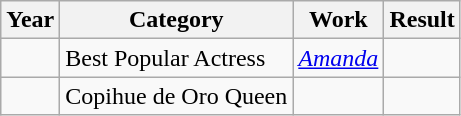<table class=wikitable>
<tr>
<th>Year</th>
<th>Category</th>
<th>Work</th>
<th>Result</th>
</tr>
<tr>
<td></td>
<td>Best Popular Actress</td>
<td><em><a href='#'>Amanda</a></em></td>
<td></td>
</tr>
<tr>
<td></td>
<td>Copihue de Oro Queen</td>
<td></td>
<td></td>
</tr>
</table>
